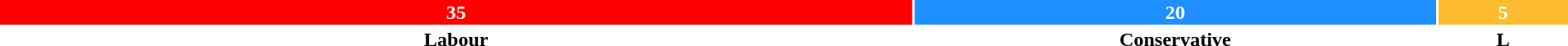<table style="width:100%; text-align:center;">
<tr style="color:white;">
<td style="background:red; width:58.3%;"><strong>35</strong></td>
<td style="background:dodgerblue; width:33.3%;"><strong>20</strong></td>
<td style="background:#FDBB30; width:8.3%;"><strong>5</strong></td>
</tr>
<tr>
<td><span><strong>Labour</strong></span></td>
<td><span><strong>Conservative</strong></span></td>
<td><span><strong>L</strong></span></td>
</tr>
</table>
